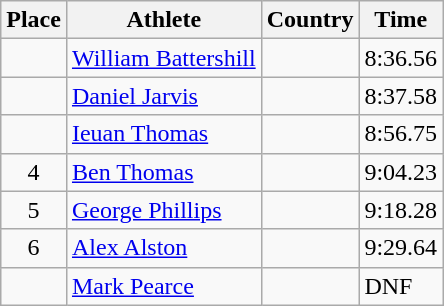<table class="wikitable">
<tr>
<th>Place</th>
<th>Athlete</th>
<th>Country</th>
<th>Time</th>
</tr>
<tr>
<td align=center></td>
<td><a href='#'>William Battershill</a></td>
<td></td>
<td>8:36.56</td>
</tr>
<tr>
<td align=center></td>
<td><a href='#'>Daniel Jarvis</a></td>
<td></td>
<td>8:37.58</td>
</tr>
<tr>
<td align=center></td>
<td><a href='#'>Ieuan Thomas</a></td>
<td></td>
<td>8:56.75</td>
</tr>
<tr>
<td align=center>4</td>
<td><a href='#'>Ben Thomas</a></td>
<td></td>
<td>9:04.23</td>
</tr>
<tr>
<td align=center>5</td>
<td><a href='#'>George Phillips</a></td>
<td></td>
<td>9:18.28</td>
</tr>
<tr>
<td align=center>6</td>
<td><a href='#'>Alex Alston</a></td>
<td></td>
<td>9:29.64</td>
</tr>
<tr>
<td align=center></td>
<td><a href='#'>Mark Pearce</a></td>
<td></td>
<td>DNF</td>
</tr>
</table>
